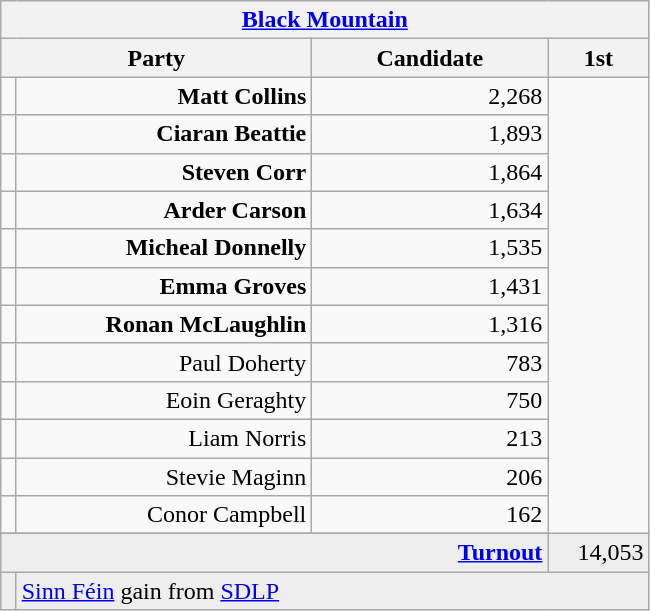<table class="wikitable">
<tr>
<th colspan="4" align="center"><a href='#'>Black Mountain</a></th>
</tr>
<tr>
<th colspan="2" align="center" width=200>Party</th>
<th width=150>Candidate</th>
<th width=60>1st </th>
</tr>
<tr>
<td></td>
<td align="right"><strong>Matt Collins</strong></td>
<td align="right">2,268</td>
</tr>
<tr>
<td></td>
<td align="right"><strong>Ciaran Beattie</strong></td>
<td align="right">1,893</td>
</tr>
<tr>
<td></td>
<td align="right"><strong>Steven Corr</strong></td>
<td align="right">1,864</td>
</tr>
<tr>
<td></td>
<td align="right"><strong>Arder Carson</strong></td>
<td align="right">1,634</td>
</tr>
<tr>
<td></td>
<td align="right"><strong>Micheal Donnelly</strong></td>
<td align="right">1,535</td>
</tr>
<tr>
<td></td>
<td align="right"><strong>Emma Groves</strong></td>
<td align="right">1,431</td>
</tr>
<tr>
<td></td>
<td align="right"><strong>Ronan McLaughlin</strong></td>
<td align="right">1,316</td>
</tr>
<tr>
<td></td>
<td align="right">Paul Doherty</td>
<td align="right">783</td>
</tr>
<tr>
<td></td>
<td align="right">Eoin Geraghty</td>
<td align="right">750</td>
</tr>
<tr>
<td></td>
<td align="right">Liam Norris</td>
<td align="right">213</td>
</tr>
<tr>
<td></td>
<td align="right">Stevie Maginn</td>
<td align="right">206</td>
</tr>
<tr>
<td></td>
<td align="right">Conor Campbell</td>
<td align="right">162</td>
</tr>
<tr>
</tr>
<tr bgcolor="EEEEEE">
<td colspan=3 align="right"><strong><a href='#'>Turnout</a></strong></td>
<td align="right">14,053</td>
</tr>
<tr bgcolor="EEEEEE">
<td bgcolor=></td>
<td colspan=4 bgcolor="EEEEEE"><a href='#'>Sinn Féin</a> gain from <a href='#'>SDLP</a></td>
</tr>
</table>
